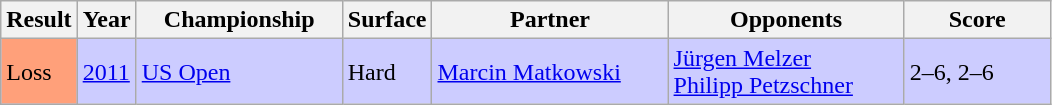<table class="sortable wikitable">
<tr>
<th style="width:40px">Result</th>
<th style="width:30px">Year</th>
<th style="width:130px">Championship</th>
<th style="width:50px">Surface</th>
<th style="width:150px">Partner</th>
<th style="width:150px">Opponents</th>
<th style="width:90px"  class="unsortable">Score</th>
</tr>
<tr bgcolor=#CCCCFF>
<td style="background:#ffa07a;">Loss</td>
<td><a href='#'>2011</a></td>
<td><a href='#'>US Open</a></td>
<td>Hard</td>
<td> <a href='#'>Marcin Matkowski</a></td>
<td> <a href='#'>Jürgen Melzer</a><br> <a href='#'>Philipp Petzschner</a></td>
<td>2–6, 2–6</td>
</tr>
</table>
